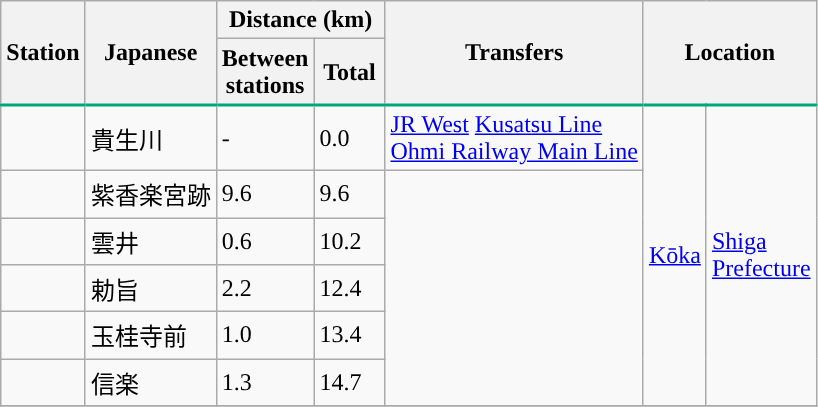<table class="wikitable" rules="all">
<tr>
<th rowspan="2" style="border-bottom:solid 2px #00A779;">Station</th>
<th rowspan="2" style="border-bottom:solid 2px #00A779;">Japanese</th>
<th colspan="2">Distance (km)</th>
<th rowspan="2" style="border-bottom:solid 2px #00A779;">Transfers</th>
<th rowspan="2" colspan="2" style="border-bottom:solid 2px #00A779;">Location</th>
</tr>
<tr>
<th style="width:2.5em; border-bottom:solid 2px #00A779;">Between stations</th>
<th style="width:2.5em; border-bottom:solid 2px #00A779;">Total</th>
</tr>
<tr>
<td></td>
<td>貴生川</td>
<td>-</td>
<td>0.0</td>
<td>  <a href='#'>JR West</a> <a href='#'>Kusatsu Line</a><br>  <a href='#'>Ohmi Railway Main Line</a></td>
<td rowspan="6"><a href='#'>Kōka</a></td>
<td rowspan="6"><a href='#'>Shiga<br>Prefecture</a></td>
</tr>
<tr>
<td></td>
<td>紫香楽宮跡</td>
<td>9.6</td>
<td>9.6</td>
<td rowspan="5"></td>
</tr>
<tr>
<td></td>
<td>雲井</td>
<td>0.6</td>
<td>10.2</td>
</tr>
<tr>
<td></td>
<td>勅旨</td>
<td>2.2</td>
<td>12.4</td>
</tr>
<tr>
<td></td>
<td>玉桂寺前</td>
<td>1.0</td>
<td>13.4</td>
</tr>
<tr>
<td></td>
<td>信楽</td>
<td>1.3</td>
<td>14.7</td>
</tr>
<tr>
</tr>
</table>
